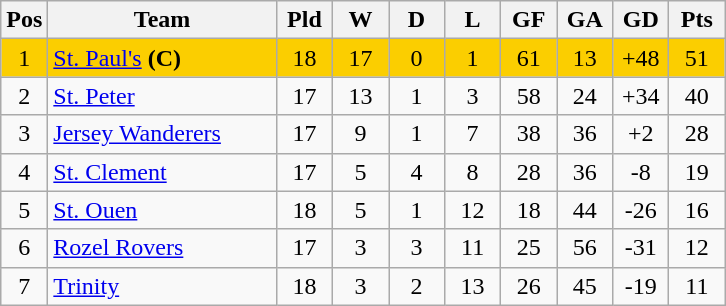<table class="wikitable sortable" style="text-align:center">
<tr>
<th width=20>Pos</th>
<th width=145>Team</th>
<th width=30>Pld</th>
<th width=30>W</th>
<th width=30>D</th>
<th width=30>L</th>
<th width=30>GF</th>
<th width=30>GA</th>
<th width=30>GD</th>
<th width=30>Pts</th>
</tr>
<tr>
<td style="text-align:centre; background:#FBCE00;">1</td>
<td style="text-align:left; background:#FBCE00;"> <a href='#'>St. Paul's</a> <strong>(C)</strong></td>
<td style="text-align:centre; background:#FBCE00;">18</td>
<td style="text-align:centre; background:#FBCE00;">17</td>
<td style="text-align:centre; background:#FBCE00;">0</td>
<td style="text-align:centre; background:#FBCE00;">1</td>
<td style="text-align:centre; background:#FBCE00;">61</td>
<td style="text-align:centre; background:#FBCE00;">13</td>
<td style="text-align:centre; background:#FBCE00;">+48</td>
<td style="text-align:centre; background:#FBCE00;">51</td>
</tr>
<tr>
<td>2</td>
<td align=left> <a href='#'>St. Peter</a></td>
<td>17</td>
<td>13</td>
<td>1</td>
<td>3</td>
<td>58</td>
<td>24</td>
<td>+34</td>
<td>40</td>
</tr>
<tr>
<td>3</td>
<td align=left> <a href='#'>Jersey Wanderers</a></td>
<td>17</td>
<td>9</td>
<td>1</td>
<td>7</td>
<td>38</td>
<td>36</td>
<td>+2</td>
<td>28</td>
</tr>
<tr>
<td>4</td>
<td align=left> <a href='#'>St. Clement</a></td>
<td>17</td>
<td>5</td>
<td>4</td>
<td>8</td>
<td>28</td>
<td>36</td>
<td>-8</td>
<td>19</td>
</tr>
<tr>
<td>5</td>
<td align=left> <a href='#'>St. Ouen</a></td>
<td>18</td>
<td>5</td>
<td>1</td>
<td>12</td>
<td>18</td>
<td>44</td>
<td>-26</td>
<td>16</td>
</tr>
<tr>
<td>6</td>
<td align=left> <a href='#'>Rozel Rovers</a></td>
<td>17</td>
<td>3</td>
<td>3</td>
<td>11</td>
<td>25</td>
<td>56</td>
<td>-31</td>
<td>12</td>
</tr>
<tr>
<td>7</td>
<td align=left> <a href='#'>Trinity</a></td>
<td>18</td>
<td>3</td>
<td>2</td>
<td>13</td>
<td>26</td>
<td>45</td>
<td>-19</td>
<td>11</td>
</tr>
</table>
